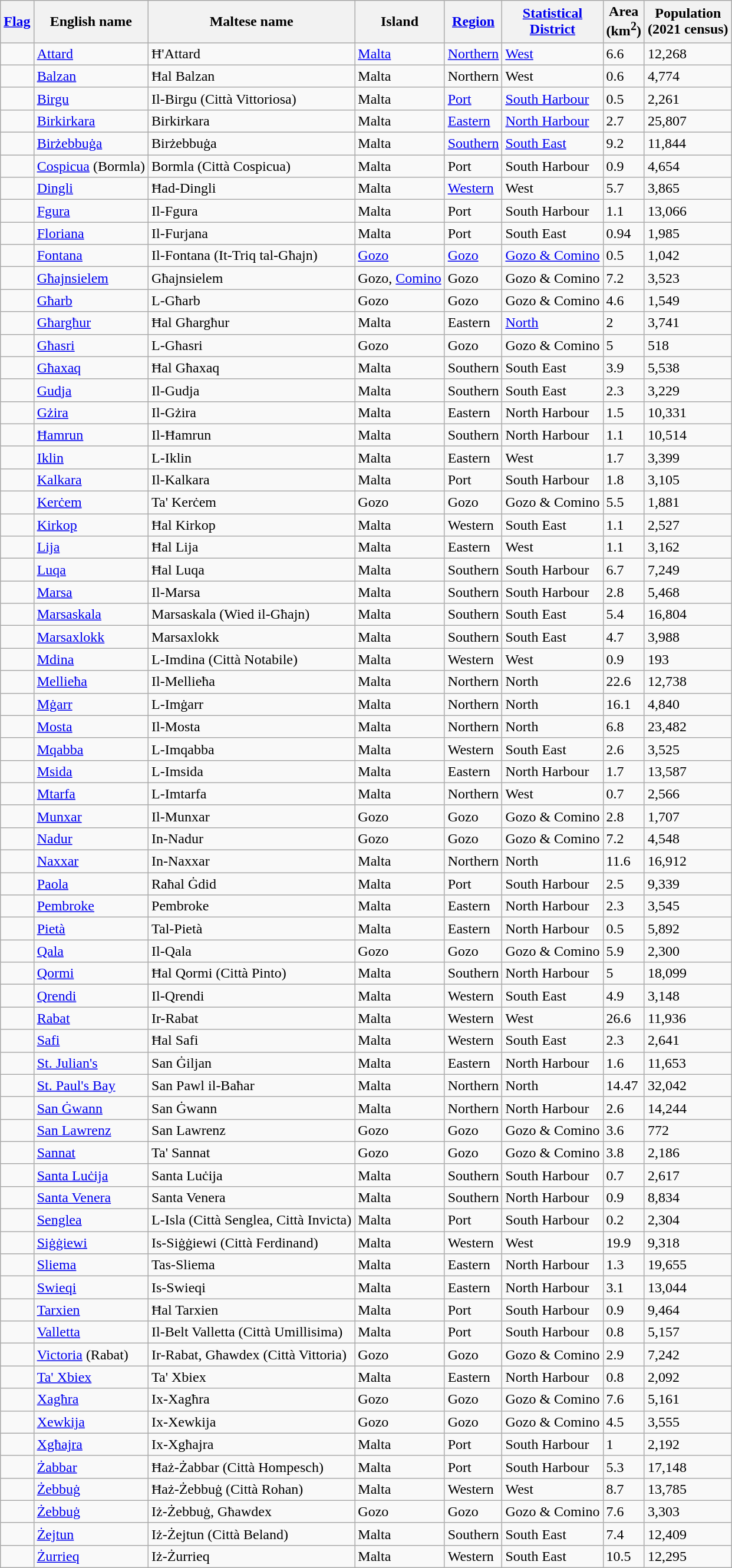<table class="wikitable sortable">
<tr>
<th class="unsortable"><a href='#'>Flag</a></th>
<th>English name</th>
<th>Maltese name</th>
<th>Island</th>
<th><a href='#'>Region</a></th>
<th><a href='#'>Statistical<br>District</a></th>
<th>Area<br>(km<sup>2</sup>)</th>
<th>Population<br>(2021 census)</th>
</tr>
<tr>
<td></td>
<td><a href='#'>Attard</a></td>
<td>Ħ'Attard</td>
<td><a href='#'>Malta</a></td>
<td><a href='#'>Northern</a></td>
<td><a href='#'>West</a></td>
<td>6.6</td>
<td>12,268</td>
</tr>
<tr>
<td></td>
<td><a href='#'>Balzan</a></td>
<td>Ħal Balzan</td>
<td>Malta</td>
<td>Northern</td>
<td>West</td>
<td>0.6</td>
<td>4,774</td>
</tr>
<tr>
<td></td>
<td><a href='#'>Birgu</a></td>
<td>Il-Birgu (Città Vittoriosa)</td>
<td>Malta</td>
<td><a href='#'>Port</a></td>
<td><a href='#'>South Harbour</a></td>
<td>0.5</td>
<td>2,261</td>
</tr>
<tr>
<td></td>
<td><a href='#'>Birkirkara</a></td>
<td>Birkirkara</td>
<td>Malta</td>
<td><a href='#'>Eastern</a></td>
<td><a href='#'>North Harbour</a></td>
<td>2.7</td>
<td>25,807</td>
</tr>
<tr>
<td></td>
<td><a href='#'>Birżebbuġa</a></td>
<td>Birżebbuġa</td>
<td>Malta</td>
<td><a href='#'>Southern</a></td>
<td><a href='#'>South East</a></td>
<td>9.2</td>
<td>11,844</td>
</tr>
<tr>
<td></td>
<td><a href='#'>Cospicua</a> (Bormla)</td>
<td>Bormla (Città Cospicua)</td>
<td>Malta</td>
<td>Port</td>
<td>South Harbour</td>
<td>0.9</td>
<td>4,654</td>
</tr>
<tr>
<td></td>
<td><a href='#'>Dingli</a></td>
<td>Ħad-Dingli</td>
<td>Malta</td>
<td><a href='#'>Western</a></td>
<td>West</td>
<td>5.7</td>
<td>3,865</td>
</tr>
<tr>
<td></td>
<td><a href='#'>Fgura</a></td>
<td>Il-Fgura</td>
<td>Malta</td>
<td>Port</td>
<td>South Harbour</td>
<td>1.1</td>
<td>13,066</td>
</tr>
<tr>
<td></td>
<td><a href='#'>Floriana</a></td>
<td>Il-Furjana</td>
<td>Malta</td>
<td>Port</td>
<td>South East</td>
<td>0.94</td>
<td>1,985</td>
</tr>
<tr>
<td></td>
<td><a href='#'>Fontana</a></td>
<td>Il-Fontana (It-Triq tal-Għajn)</td>
<td><a href='#'>Gozo</a></td>
<td><a href='#'>Gozo</a></td>
<td><a href='#'>Gozo & Comino</a></td>
<td>0.5</td>
<td>1,042</td>
</tr>
<tr>
<td></td>
<td><a href='#'>Għajnsielem</a></td>
<td>Għajnsielem</td>
<td>Gozo, <a href='#'>Comino</a></td>
<td>Gozo</td>
<td>Gozo & Comino</td>
<td>7.2</td>
<td>3,523</td>
</tr>
<tr>
<td></td>
<td><a href='#'>Għarb</a></td>
<td>L-Għarb</td>
<td>Gozo</td>
<td>Gozo</td>
<td>Gozo & Comino</td>
<td>4.6</td>
<td>1,549</td>
</tr>
<tr>
<td></td>
<td><a href='#'>Għargħur</a></td>
<td>Ħal Għargħur</td>
<td>Malta</td>
<td>Eastern</td>
<td><a href='#'>North</a></td>
<td>2</td>
<td>3,741</td>
</tr>
<tr>
<td></td>
<td><a href='#'>Għasri</a></td>
<td>L-Għasri</td>
<td>Gozo</td>
<td>Gozo</td>
<td>Gozo & Comino</td>
<td>5</td>
<td>518</td>
</tr>
<tr>
<td></td>
<td><a href='#'>Għaxaq</a></td>
<td>Ħal Għaxaq</td>
<td>Malta</td>
<td>Southern</td>
<td>South East</td>
<td>3.9</td>
<td>5,538</td>
</tr>
<tr>
<td></td>
<td><a href='#'>Gudja</a></td>
<td>Il-Gudja</td>
<td>Malta</td>
<td>Southern</td>
<td>South East</td>
<td>2.3</td>
<td>3,229</td>
</tr>
<tr>
<td></td>
<td><a href='#'>Gżira</a></td>
<td>Il-Gżira</td>
<td>Malta</td>
<td>Eastern</td>
<td>North Harbour</td>
<td>1.5</td>
<td>10,331</td>
</tr>
<tr>
<td></td>
<td><a href='#'>Ħamrun</a></td>
<td>Il-Ħamrun</td>
<td>Malta</td>
<td>Southern</td>
<td>North Harbour</td>
<td>1.1</td>
<td>10,514</td>
</tr>
<tr>
<td></td>
<td><a href='#'>Iklin</a></td>
<td>L-Iklin</td>
<td>Malta</td>
<td>Eastern</td>
<td>West</td>
<td>1.7</td>
<td>3,399</td>
</tr>
<tr>
<td></td>
<td><a href='#'>Kalkara</a></td>
<td>Il-Kalkara</td>
<td>Malta</td>
<td>Port</td>
<td>South Harbour</td>
<td>1.8</td>
<td>3,105</td>
</tr>
<tr>
<td></td>
<td><a href='#'>Kerċem</a></td>
<td>Ta' Kerċem</td>
<td>Gozo</td>
<td>Gozo</td>
<td>Gozo & Comino</td>
<td>5.5</td>
<td>1,881</td>
</tr>
<tr>
<td></td>
<td><a href='#'>Kirkop</a></td>
<td>Ħal Kirkop</td>
<td>Malta</td>
<td>Western</td>
<td>South East</td>
<td>1.1</td>
<td>2,527</td>
</tr>
<tr>
<td></td>
<td><a href='#'>Lija</a></td>
<td>Ħal Lija</td>
<td>Malta</td>
<td>Eastern</td>
<td>West</td>
<td>1.1</td>
<td>3,162</td>
</tr>
<tr>
<td></td>
<td><a href='#'>Luqa</a></td>
<td>Ħal Luqa</td>
<td>Malta</td>
<td>Southern</td>
<td>South Harbour</td>
<td>6.7</td>
<td>7,249</td>
</tr>
<tr>
<td></td>
<td><a href='#'>Marsa</a></td>
<td>Il-Marsa</td>
<td>Malta</td>
<td>Southern</td>
<td>South Harbour</td>
<td>2.8</td>
<td>5,468</td>
</tr>
<tr>
<td></td>
<td><a href='#'>Marsaskala</a></td>
<td>Marsaskala (Wied il-Għajn)</td>
<td>Malta</td>
<td>Southern</td>
<td>South East</td>
<td>5.4</td>
<td>16,804</td>
</tr>
<tr>
<td></td>
<td><a href='#'>Marsaxlokk</a></td>
<td>Marsaxlokk</td>
<td>Malta</td>
<td>Southern</td>
<td>South East</td>
<td>4.7</td>
<td>3,988</td>
</tr>
<tr>
<td></td>
<td><a href='#'>Mdina</a></td>
<td>L-Imdina (Città Notabile)</td>
<td>Malta</td>
<td>Western</td>
<td>West</td>
<td>0.9</td>
<td>193</td>
</tr>
<tr>
<td></td>
<td><a href='#'>Mellieħa</a></td>
<td>Il-Mellieħa</td>
<td>Malta</td>
<td>Northern</td>
<td>North</td>
<td>22.6</td>
<td>12,738</td>
</tr>
<tr>
<td></td>
<td><a href='#'>Mġarr</a></td>
<td>L-Imġarr</td>
<td>Malta</td>
<td>Northern</td>
<td>North</td>
<td>16.1</td>
<td>4,840</td>
</tr>
<tr>
<td></td>
<td><a href='#'>Mosta</a></td>
<td>Il-Mosta</td>
<td>Malta</td>
<td>Northern</td>
<td>North</td>
<td>6.8</td>
<td>23,482</td>
</tr>
<tr>
<td></td>
<td><a href='#'>Mqabba</a></td>
<td>L-Imqabba</td>
<td>Malta</td>
<td>Western</td>
<td>South East</td>
<td>2.6</td>
<td>3,525</td>
</tr>
<tr>
<td></td>
<td><a href='#'>Msida</a></td>
<td>L-Imsida</td>
<td>Malta</td>
<td>Eastern</td>
<td>North Harbour</td>
<td>1.7</td>
<td>13,587</td>
</tr>
<tr>
<td></td>
<td><a href='#'>Mtarfa</a></td>
<td>L-Imtarfa</td>
<td>Malta</td>
<td>Northern</td>
<td>West</td>
<td>0.7</td>
<td>2,566</td>
</tr>
<tr>
<td></td>
<td><a href='#'>Munxar</a></td>
<td>Il-Munxar</td>
<td>Gozo</td>
<td>Gozo</td>
<td>Gozo & Comino</td>
<td>2.8</td>
<td>1,707</td>
</tr>
<tr>
<td></td>
<td><a href='#'>Nadur</a></td>
<td>In-Nadur</td>
<td>Gozo</td>
<td>Gozo</td>
<td>Gozo & Comino</td>
<td>7.2</td>
<td>4,548</td>
</tr>
<tr>
<td></td>
<td><a href='#'>Naxxar</a></td>
<td>In-Naxxar</td>
<td>Malta</td>
<td>Northern</td>
<td>North</td>
<td>11.6</td>
<td>16,912</td>
</tr>
<tr>
<td></td>
<td><a href='#'>Paola</a></td>
<td>Raħal Ġdid</td>
<td>Malta</td>
<td>Port</td>
<td>South Harbour</td>
<td>2.5</td>
<td>9,339</td>
</tr>
<tr>
<td></td>
<td><a href='#'>Pembroke</a></td>
<td>Pembroke</td>
<td>Malta</td>
<td>Eastern</td>
<td>North Harbour</td>
<td>2.3</td>
<td>3,545</td>
</tr>
<tr>
<td></td>
<td><a href='#'>Pietà</a></td>
<td>Tal-Pietà</td>
<td>Malta</td>
<td>Eastern</td>
<td>North Harbour</td>
<td>0.5</td>
<td>5,892</td>
</tr>
<tr>
<td></td>
<td><a href='#'>Qala</a></td>
<td>Il-Qala</td>
<td>Gozo</td>
<td>Gozo</td>
<td>Gozo & Comino</td>
<td>5.9</td>
<td>2,300</td>
</tr>
<tr>
<td></td>
<td><a href='#'>Qormi</a></td>
<td>Ħal Qormi (Città Pinto)</td>
<td>Malta</td>
<td>Southern</td>
<td>North Harbour</td>
<td>5</td>
<td>18,099</td>
</tr>
<tr>
<td></td>
<td><a href='#'>Qrendi</a></td>
<td>Il-Qrendi</td>
<td>Malta</td>
<td>Western</td>
<td>South East</td>
<td>4.9</td>
<td>3,148</td>
</tr>
<tr>
<td></td>
<td><a href='#'>Rabat</a></td>
<td>Ir-Rabat</td>
<td>Malta</td>
<td>Western</td>
<td>West</td>
<td>26.6</td>
<td>11,936</td>
</tr>
<tr>
<td></td>
<td><a href='#'>Safi</a></td>
<td>Ħal Safi</td>
<td>Malta</td>
<td>Western</td>
<td>South East</td>
<td>2.3</td>
<td>2,641</td>
</tr>
<tr>
<td></td>
<td><a href='#'>St. Julian's</a></td>
<td>San Ġiljan</td>
<td>Malta</td>
<td>Eastern</td>
<td>North Harbour</td>
<td>1.6</td>
<td>11,653</td>
</tr>
<tr>
<td></td>
<td><a href='#'>St. Paul's Bay</a></td>
<td>San Pawl il-Baħar</td>
<td>Malta</td>
<td>Northern</td>
<td>North</td>
<td>14.47</td>
<td>32,042</td>
</tr>
<tr>
<td></td>
<td><a href='#'>San Ġwann</a></td>
<td>San Ġwann</td>
<td>Malta</td>
<td>Northern</td>
<td>North Harbour</td>
<td>2.6</td>
<td>14,244</td>
</tr>
<tr>
<td></td>
<td><a href='#'>San Lawrenz</a></td>
<td>San Lawrenz</td>
<td>Gozo</td>
<td>Gozo</td>
<td>Gozo & Comino</td>
<td>3.6</td>
<td>772</td>
</tr>
<tr>
<td></td>
<td><a href='#'>Sannat</a></td>
<td>Ta' Sannat</td>
<td>Gozo</td>
<td>Gozo</td>
<td>Gozo & Comino</td>
<td>3.8</td>
<td>2,186</td>
</tr>
<tr>
<td></td>
<td><a href='#'>Santa Luċija</a></td>
<td>Santa Luċija</td>
<td>Malta</td>
<td>Southern</td>
<td>South Harbour</td>
<td>0.7</td>
<td>2,617</td>
</tr>
<tr>
<td></td>
<td><a href='#'>Santa Venera</a></td>
<td>Santa Venera</td>
<td>Malta</td>
<td>Southern</td>
<td>North Harbour</td>
<td>0.9</td>
<td>8,834</td>
</tr>
<tr>
<td></td>
<td><a href='#'>Senglea</a></td>
<td>L-Isla (Città Senglea, Città Invicta)</td>
<td>Malta</td>
<td>Port</td>
<td>South Harbour</td>
<td>0.2</td>
<td>2,304</td>
</tr>
<tr>
<td></td>
<td><a href='#'>Siġġiewi</a></td>
<td>Is-Siġġiewi (Città Ferdinand)</td>
<td>Malta</td>
<td>Western</td>
<td>West</td>
<td>19.9</td>
<td>9,318</td>
</tr>
<tr>
<td></td>
<td><a href='#'>Sliema</a></td>
<td>Tas-Sliema</td>
<td>Malta</td>
<td>Eastern</td>
<td>North Harbour</td>
<td>1.3</td>
<td>19,655</td>
</tr>
<tr>
<td></td>
<td><a href='#'>Swieqi</a></td>
<td>Is-Swieqi</td>
<td>Malta</td>
<td>Eastern</td>
<td>North Harbour</td>
<td>3.1</td>
<td>13,044</td>
</tr>
<tr>
<td></td>
<td><a href='#'>Tarxien</a></td>
<td>Ħal Tarxien</td>
<td>Malta</td>
<td>Port</td>
<td>South Harbour</td>
<td>0.9</td>
<td>9,464</td>
</tr>
<tr>
<td></td>
<td><a href='#'>Valletta</a></td>
<td>Il-Belt Valletta (Città Umillisima)</td>
<td>Malta</td>
<td>Port</td>
<td>South Harbour</td>
<td>0.8</td>
<td>5,157</td>
</tr>
<tr>
<td></td>
<td><a href='#'>Victoria</a> (Rabat)</td>
<td>Ir-Rabat, Għawdex (Città Vittoria)</td>
<td>Gozo</td>
<td>Gozo</td>
<td>Gozo & Comino</td>
<td>2.9</td>
<td>7,242</td>
</tr>
<tr>
<td></td>
<td><a href='#'>Ta' Xbiex</a></td>
<td>Ta' Xbiex</td>
<td>Malta</td>
<td>Eastern</td>
<td>North Harbour</td>
<td>0.8</td>
<td>2,092</td>
</tr>
<tr>
<td></td>
<td><a href='#'>Xagħra</a></td>
<td>Ix-Xagħra</td>
<td>Gozo</td>
<td>Gozo</td>
<td>Gozo & Comino</td>
<td>7.6</td>
<td>5,161</td>
</tr>
<tr>
<td></td>
<td><a href='#'>Xewkija</a></td>
<td>Ix-Xewkija</td>
<td>Gozo</td>
<td>Gozo</td>
<td>Gozo & Comino</td>
<td>4.5</td>
<td>3,555</td>
</tr>
<tr>
<td></td>
<td><a href='#'>Xgħajra</a></td>
<td>Ix-Xgħajra</td>
<td>Malta</td>
<td>Port</td>
<td>South Harbour</td>
<td>1</td>
<td>2,192</td>
</tr>
<tr>
<td></td>
<td><a href='#'>Żabbar</a></td>
<td>Ħaż-Żabbar (Città Hompesch)</td>
<td>Malta</td>
<td>Port</td>
<td>South Harbour</td>
<td>5.3</td>
<td>17,148</td>
</tr>
<tr>
<td></td>
<td><a href='#'>Żebbuġ</a></td>
<td>Ħaż-Żebbuġ (Città Rohan)</td>
<td>Malta</td>
<td>Western</td>
<td>West</td>
<td>8.7</td>
<td>13,785</td>
</tr>
<tr>
<td></td>
<td><a href='#'>Żebbuġ</a></td>
<td>Iż-Żebbuġ, Għawdex</td>
<td>Gozo</td>
<td>Gozo</td>
<td>Gozo & Comino</td>
<td>7.6</td>
<td>3,303</td>
</tr>
<tr>
<td></td>
<td><a href='#'>Żejtun</a></td>
<td>Iż-Żejtun (Città Beland)</td>
<td>Malta</td>
<td>Southern</td>
<td>South East</td>
<td>7.4</td>
<td>12,409</td>
</tr>
<tr>
<td></td>
<td><a href='#'>Żurrieq</a></td>
<td>Iż-Żurrieq</td>
<td>Malta</td>
<td>Western</td>
<td>South East</td>
<td>10.5</td>
<td>12,295</td>
</tr>
</table>
